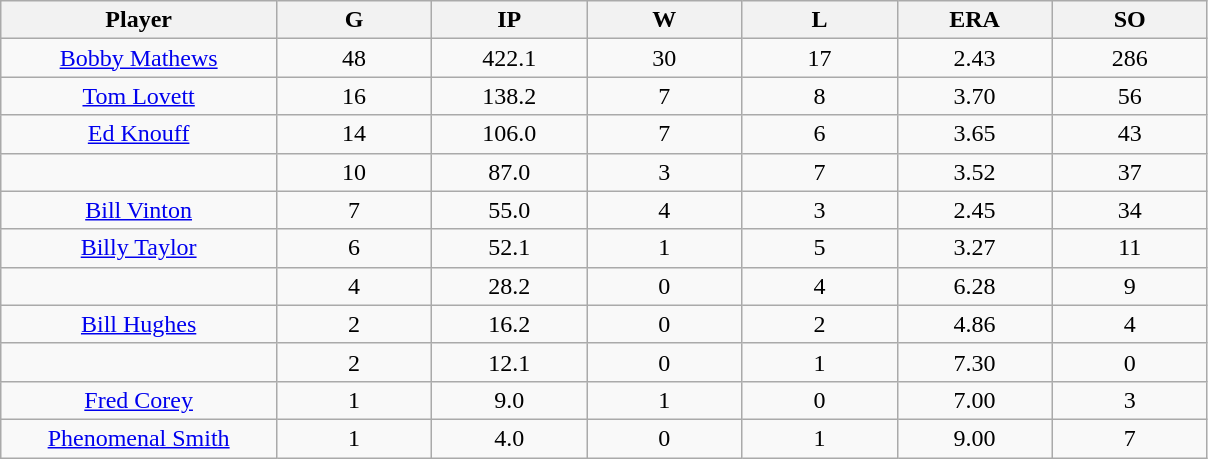<table class="wikitable sortable">
<tr>
<th bgcolor="#DDDDFF" width="16%">Player</th>
<th bgcolor="#DDDDFF" width="9%">G</th>
<th bgcolor="#DDDDFF" width="9%">IP</th>
<th bgcolor="#DDDDFF" width="9%">W</th>
<th bgcolor="#DDDDFF" width="9%">L</th>
<th bgcolor="#DDDDFF" width="9%">ERA</th>
<th bgcolor="#DDDDFF" width="9%">SO</th>
</tr>
<tr align="center">
<td><a href='#'>Bobby Mathews</a></td>
<td>48</td>
<td>422.1</td>
<td>30</td>
<td>17</td>
<td>2.43</td>
<td>286</td>
</tr>
<tr align="center">
<td><a href='#'>Tom Lovett</a></td>
<td>16</td>
<td>138.2</td>
<td>7</td>
<td>8</td>
<td>3.70</td>
<td>56</td>
</tr>
<tr align="center">
<td><a href='#'>Ed Knouff</a></td>
<td>14</td>
<td>106.0</td>
<td>7</td>
<td>6</td>
<td>3.65</td>
<td>43</td>
</tr>
<tr align="center">
<td></td>
<td>10</td>
<td>87.0</td>
<td>3</td>
<td>7</td>
<td>3.52</td>
<td>37</td>
</tr>
<tr align="center">
<td><a href='#'>Bill Vinton</a></td>
<td>7</td>
<td>55.0</td>
<td>4</td>
<td>3</td>
<td>2.45</td>
<td>34</td>
</tr>
<tr align="center">
<td><a href='#'>Billy Taylor</a></td>
<td>6</td>
<td>52.1</td>
<td>1</td>
<td>5</td>
<td>3.27</td>
<td>11</td>
</tr>
<tr align="center">
<td></td>
<td>4</td>
<td>28.2</td>
<td>0</td>
<td>4</td>
<td>6.28</td>
<td>9</td>
</tr>
<tr align="center">
<td><a href='#'>Bill Hughes</a></td>
<td>2</td>
<td>16.2</td>
<td>0</td>
<td>2</td>
<td>4.86</td>
<td>4</td>
</tr>
<tr align="center">
<td></td>
<td>2</td>
<td>12.1</td>
<td>0</td>
<td>1</td>
<td>7.30</td>
<td>0</td>
</tr>
<tr align="center">
<td><a href='#'>Fred Corey</a></td>
<td>1</td>
<td>9.0</td>
<td>1</td>
<td>0</td>
<td>7.00</td>
<td>3</td>
</tr>
<tr align="center">
<td><a href='#'>Phenomenal Smith</a></td>
<td>1</td>
<td>4.0</td>
<td>0</td>
<td>1</td>
<td>9.00</td>
<td>7</td>
</tr>
</table>
